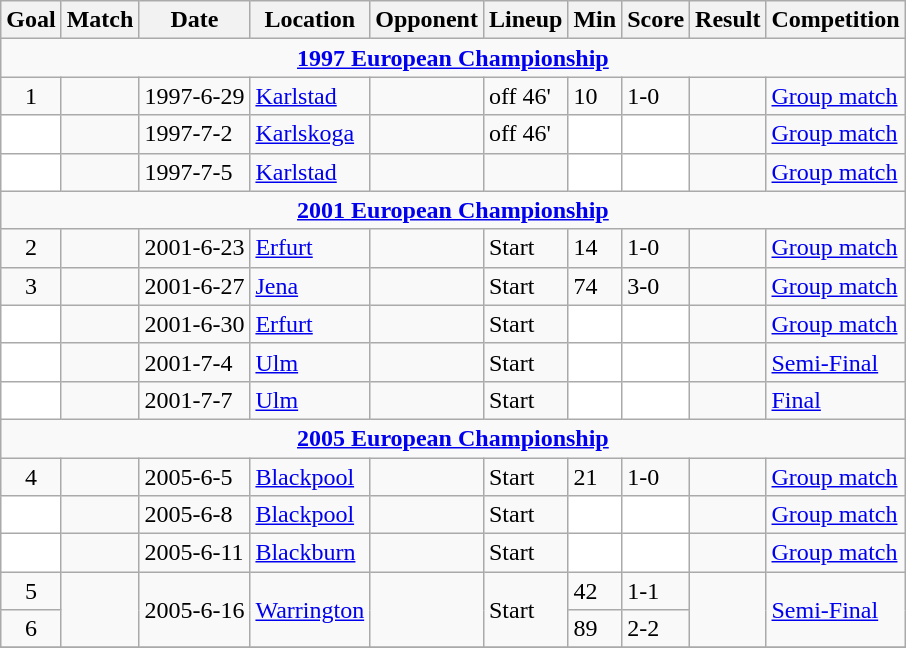<table class="wikitable collapsible" style="fontsize:90%;">
<tr>
<th>Goal</th>
<th>Match</th>
<th>Date</th>
<th>Location</th>
<th>Opponent</th>
<th>Lineup</th>
<th>Min</th>
<th>Score</th>
<th>Result</th>
<th>Competition</th>
</tr>
<tr>
<td colspan=10 align=center> <strong><a href='#'>1997 European Championship</a></strong></td>
</tr>
<tr>
<td align=center>1</td>
<td></td>
<td>1997-6-29</td>
<td><a href='#'>Karlstad</a></td>
<td></td>
<td>off 46'</td>
<td>10</td>
<td>1-0</td>
<td></td>
<td><a href='#'>Group match</a></td>
</tr>
<tr>
<td style="background:white;"></td>
<td></td>
<td>1997-7-2</td>
<td><a href='#'>Karlskoga</a></td>
<td></td>
<td>off 46'</td>
<td style="background:white;"></td>
<td style="background:white;"></td>
<td></td>
<td><a href='#'>Group match</a></td>
</tr>
<tr>
<td style="background:white;"></td>
<td></td>
<td>1997-7-5</td>
<td><a href='#'>Karlstad</a></td>
<td></td>
<td></td>
<td style="background:white;"></td>
<td style="background:white;"></td>
<td></td>
<td><a href='#'>Group match</a></td>
</tr>
<tr>
<td colspan=10 align=center> <strong><a href='#'>2001 European Championship</a></strong></td>
</tr>
<tr>
<td align=center>2</td>
<td></td>
<td>2001-6-23</td>
<td><a href='#'>Erfurt</a></td>
<td></td>
<td>Start</td>
<td>14</td>
<td>1-0</td>
<td></td>
<td><a href='#'>Group match</a></td>
</tr>
<tr>
<td align=center>3</td>
<td></td>
<td>2001-6-27</td>
<td><a href='#'>Jena</a></td>
<td></td>
<td>Start</td>
<td>74</td>
<td>3-0</td>
<td></td>
<td><a href='#'>Group match</a></td>
</tr>
<tr>
<td style="background:white;"></td>
<td></td>
<td>2001-6-30</td>
<td><a href='#'>Erfurt</a></td>
<td></td>
<td>Start</td>
<td style="background:white;"></td>
<td style="background:white;"></td>
<td></td>
<td><a href='#'>Group match</a></td>
</tr>
<tr>
<td style="background:white;"></td>
<td></td>
<td>2001-7-4</td>
<td><a href='#'>Ulm</a></td>
<td></td>
<td>Start</td>
<td style="background:white;"></td>
<td style="background:white;"></td>
<td></td>
<td><a href='#'>Semi-Final</a></td>
</tr>
<tr>
<td style="background:white;"></td>
<td></td>
<td>2001-7-7</td>
<td><a href='#'>Ulm</a></td>
<td></td>
<td>Start</td>
<td style="background:white;"></td>
<td style="background:white;"></td>
<td></td>
<td><a href='#'>Final</a></td>
</tr>
<tr>
<td colspan=10 align=center> <strong><a href='#'>2005 European Championship</a></strong></td>
</tr>
<tr>
<td align=center>4</td>
<td></td>
<td>2005-6-5</td>
<td><a href='#'>Blackpool</a></td>
<td></td>
<td>Start</td>
<td>21</td>
<td>1-0</td>
<td></td>
<td><a href='#'>Group match</a></td>
</tr>
<tr>
<td style="background:white;"></td>
<td></td>
<td>2005-6-8</td>
<td><a href='#'>Blackpool</a></td>
<td></td>
<td>Start</td>
<td style="background:white;"></td>
<td style="background:white;"></td>
<td></td>
<td><a href='#'>Group match</a></td>
</tr>
<tr>
<td style="background:white;"></td>
<td></td>
<td>2005-6-11</td>
<td><a href='#'>Blackburn</a></td>
<td></td>
<td>Start</td>
<td style="background:white;"></td>
<td style="background:white;"></td>
<td></td>
<td><a href='#'>Group match</a></td>
</tr>
<tr>
<td align=center>5</td>
<td align=center rowspan=2></td>
<td rowspan=2>2005-6-16</td>
<td rowspan=2><a href='#'>Warrington</a></td>
<td rowspan=2></td>
<td rowspan=2>Start</td>
<td>42</td>
<td>1-1</td>
<td rowspan=2></td>
<td rowspan=2><a href='#'>Semi-Final</a></td>
</tr>
<tr>
<td align=center>6</td>
<td>89</td>
<td>2-2</td>
</tr>
<tr>
</tr>
</table>
